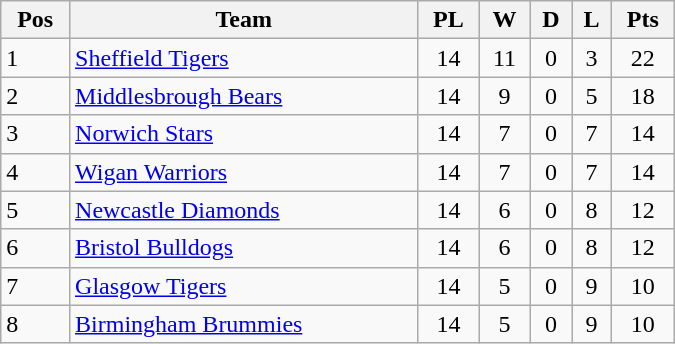<table class=wikitable width="450">
<tr>
<th>Pos</th>
<th>Team</th>
<th>PL</th>
<th>W</th>
<th>D</th>
<th>L</th>
<th>Pts</th>
</tr>
<tr>
<td>1</td>
<td><a href='#'>Sheffield Tigers</a></td>
<td align="center">14</td>
<td align="center">11</td>
<td align="center">0</td>
<td align="center">3</td>
<td align="center">22</td>
</tr>
<tr>
<td>2</td>
<td><a href='#'>Middlesbrough Bears</a></td>
<td align="center">14</td>
<td align="center">9</td>
<td align="center">0</td>
<td align="center">5</td>
<td align="center">18</td>
</tr>
<tr>
<td>3</td>
<td><a href='#'>Norwich Stars</a></td>
<td align="center">14</td>
<td align="center">7</td>
<td align="center">0</td>
<td align="center">7</td>
<td align="center">14</td>
</tr>
<tr>
<td>4</td>
<td><a href='#'>Wigan Warriors</a></td>
<td align="center">14</td>
<td align="center">7</td>
<td align="center">0</td>
<td align="center">7</td>
<td align="center">14</td>
</tr>
<tr>
<td>5</td>
<td><a href='#'>Newcastle Diamonds</a></td>
<td align="center">14</td>
<td align="center">6</td>
<td align="center">0</td>
<td align="center">8</td>
<td align="center">12</td>
</tr>
<tr>
<td>6</td>
<td><a href='#'>Bristol Bulldogs</a></td>
<td align="center">14</td>
<td align="center">6</td>
<td align="center">0</td>
<td align="center">8</td>
<td align="center">12</td>
</tr>
<tr>
<td>7</td>
<td><a href='#'>Glasgow Tigers</a></td>
<td align="center">14</td>
<td align="center">5</td>
<td align="center">0</td>
<td align="center">9</td>
<td align="center">10</td>
</tr>
<tr>
<td>8</td>
<td><a href='#'>Birmingham Brummies</a></td>
<td align="center">14</td>
<td align="center">5</td>
<td align="center">0</td>
<td align="center">9</td>
<td align="center">10</td>
</tr>
</table>
